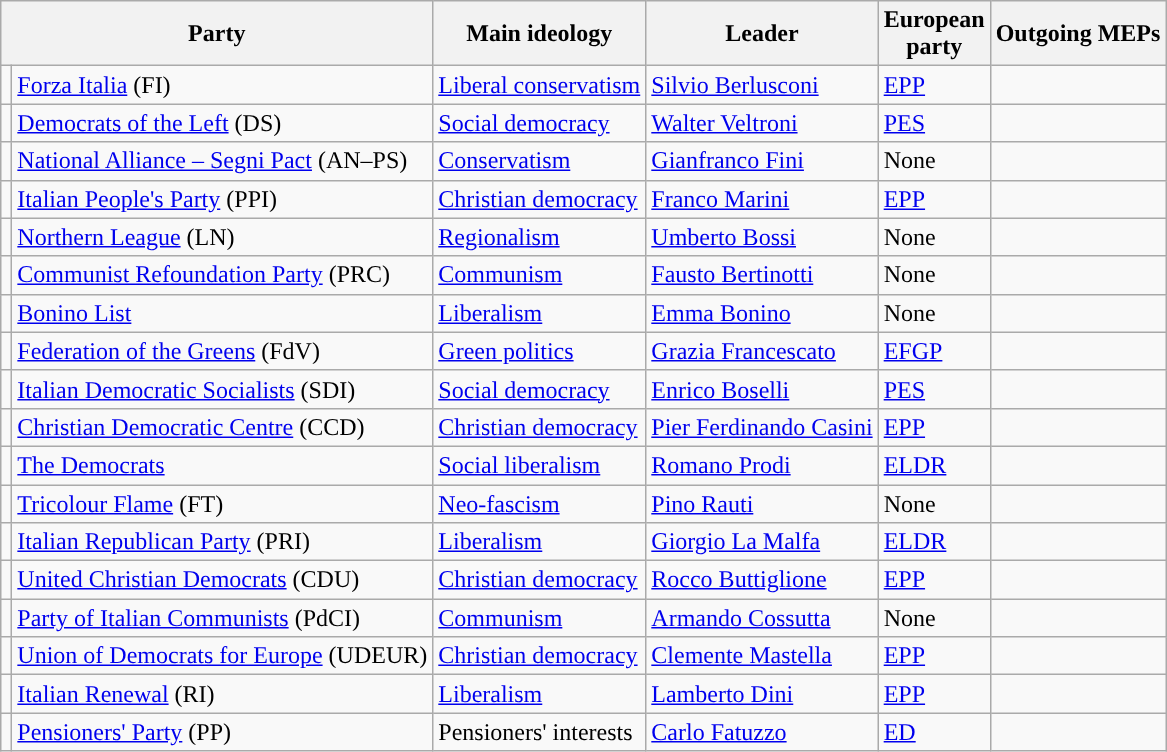<table class=wikitable style=text-align:left>
<tr>
<th colspan="2">Party</th>
<th>Main ideology</th>
<th>Leader</th>
<th>European<br>party</th>
<th>Outgoing MEPs</th>
</tr>
<tr>
<td style="background:"></td>
<td><a href='#'>Forza Italia</a> (FI)</td>
<td><a href='#'>Liberal conservatism</a></td>
<td><a href='#'>Silvio Berlusconi</a></td>
<td><a href='#'>EPP</a></td>
<td></td>
</tr>
<tr>
<td style="background:"></td>
<td><a href='#'>Democrats of the Left</a> (DS)</td>
<td><a href='#'>Social democracy</a></td>
<td><a href='#'>Walter Veltroni</a></td>
<td><a href='#'>PES</a></td>
<td></td>
</tr>
<tr>
<td style="background:"></td>
<td><a href='#'>National Alliance – Segni Pact</a> (AN–PS)</td>
<td><a href='#'>Conservatism</a></td>
<td><a href='#'>Gianfranco Fini</a></td>
<td>None</td>
<td></td>
</tr>
<tr>
<td style="background:"></td>
<td><a href='#'>Italian People's Party</a> (PPI)</td>
<td><a href='#'>Christian democracy</a></td>
<td><a href='#'>Franco Marini</a></td>
<td><a href='#'>EPP</a></td>
<td></td>
</tr>
<tr>
<td style="background:"></td>
<td><a href='#'>Northern League</a> (LN)</td>
<td><a href='#'>Regionalism</a></td>
<td><a href='#'>Umberto Bossi</a></td>
<td>None</td>
<td></td>
</tr>
<tr>
<td style="background:"></td>
<td><a href='#'>Communist Refoundation Party</a> (PRC)</td>
<td><a href='#'>Communism</a></td>
<td><a href='#'>Fausto Bertinotti</a></td>
<td>None</td>
<td></td>
</tr>
<tr>
<td style="background:"></td>
<td><a href='#'>Bonino List</a></td>
<td><a href='#'>Liberalism</a></td>
<td><a href='#'>Emma Bonino</a></td>
<td>None</td>
<td></td>
</tr>
<tr>
<td style="background:"></td>
<td><a href='#'>Federation of the Greens</a> (FdV)</td>
<td><a href='#'>Green politics</a></td>
<td><a href='#'>Grazia Francescato</a></td>
<td><a href='#'>EFGP</a></td>
<td></td>
</tr>
<tr>
<td style="background:"></td>
<td><a href='#'>Italian Democratic Socialists</a> (SDI)</td>
<td><a href='#'>Social democracy</a></td>
<td><a href='#'>Enrico Boselli</a></td>
<td><a href='#'>PES</a></td>
<td></td>
</tr>
<tr>
<td style="background:"></td>
<td><a href='#'>Christian Democratic Centre</a> (CCD)</td>
<td><a href='#'>Christian democracy</a></td>
<td><a href='#'>Pier Ferdinando Casini</a></td>
<td><a href='#'>EPP</a></td>
<td></td>
</tr>
<tr>
<td style="background:"></td>
<td><a href='#'>The Democrats</a></td>
<td><a href='#'>Social liberalism</a></td>
<td><a href='#'>Romano Prodi</a></td>
<td><a href='#'>ELDR</a></td>
<td></td>
</tr>
<tr>
<td style="background:"></td>
<td><a href='#'>Tricolour Flame</a> (FT)</td>
<td><a href='#'>Neo-fascism</a></td>
<td><a href='#'>Pino Rauti</a></td>
<td>None</td>
<td></td>
</tr>
<tr>
<td style="background:"></td>
<td><a href='#'>Italian Republican Party</a> (PRI)</td>
<td><a href='#'>Liberalism</a></td>
<td><a href='#'>Giorgio La Malfa</a></td>
<td><a href='#'>ELDR</a></td>
<td></td>
</tr>
<tr>
<td style="background:"></td>
<td><a href='#'>United Christian Democrats</a> (CDU)</td>
<td><a href='#'>Christian democracy</a></td>
<td><a href='#'>Rocco Buttiglione</a></td>
<td><a href='#'>EPP</a></td>
<td></td>
</tr>
<tr>
<td style="background:"></td>
<td><a href='#'>Party of Italian Communists</a> (PdCI)</td>
<td><a href='#'>Communism</a></td>
<td><a href='#'>Armando Cossutta</a></td>
<td>None</td>
<td></td>
</tr>
<tr>
<td style="background:"></td>
<td><a href='#'>Union of Democrats for Europe</a> (UDEUR)</td>
<td><a href='#'>Christian democracy</a></td>
<td><a href='#'>Clemente Mastella</a></td>
<td><a href='#'>EPP</a></td>
<td></td>
</tr>
<tr>
<td style="background:"></td>
<td><a href='#'>Italian Renewal</a> (RI)</td>
<td><a href='#'>Liberalism</a></td>
<td><a href='#'>Lamberto Dini</a></td>
<td><a href='#'>EPP</a></td>
<td></td>
</tr>
<tr>
<td style="background:"></td>
<td><a href='#'>Pensioners' Party</a> (PP)</td>
<td>Pensioners' interests</td>
<td><a href='#'>Carlo Fatuzzo</a></td>
<td><a href='#'>ED</a></td>
<td></td>
</tr>
</table>
